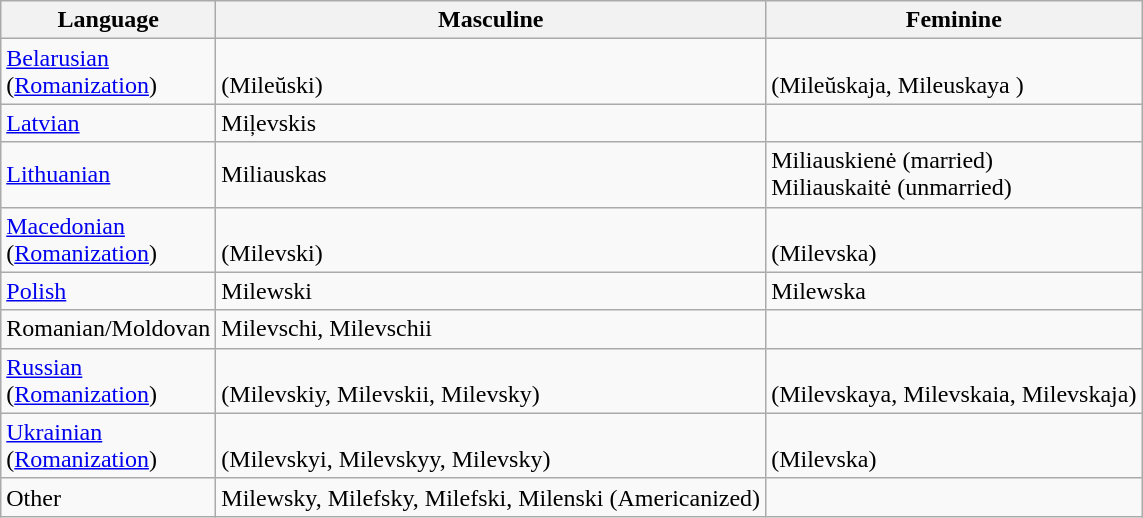<table class="wikitable">
<tr>
<th>Language</th>
<th>Masculine</th>
<th>Feminine</th>
</tr>
<tr>
<td><a href='#'>Belarusian</a> <br>(<a href='#'>Romanization</a>)</td>
<td><br> (Mileŭski)</td>
<td><br> (Mileŭskaja, Mileuskaya )</td>
</tr>
<tr>
<td><a href='#'>Latvian</a></td>
<td>Miļevskis</td>
<td></td>
</tr>
<tr>
<td><a href='#'>Lithuanian</a></td>
<td>Miliauskas</td>
<td>Miliauskienė (married) <br> Miliauskaitė (unmarried)</td>
</tr>
<tr>
<td><a href='#'>Macedonian</a> <br>(<a href='#'>Romanization</a>)</td>
<td><br> (Milevski)</td>
<td><br> (Milevska)</td>
</tr>
<tr>
<td><a href='#'>Polish</a></td>
<td>Milewski</td>
<td>Milewska</td>
</tr>
<tr>
<td>Romanian/Moldovan</td>
<td>Milevschi, Milevschii</td>
<td></td>
</tr>
<tr>
<td><a href='#'>Russian</a> <br>(<a href='#'>Romanization</a>)</td>
<td><br> (Milevskiy, Milevskii, Milevsky)</td>
<td><br> (Milevskaya, Milevskaia, Milevskaja)</td>
</tr>
<tr>
<td><a href='#'>Ukrainian</a> <br>(<a href='#'>Romanization</a>)</td>
<td><br> (Milevskyi, Milevskyy, Milevsky)</td>
<td><br> (Milevska)</td>
</tr>
<tr>
<td>Other</td>
<td>Milewsky, Milefsky, Milefski, Milenski (Americanized)</td>
<td></td>
</tr>
</table>
